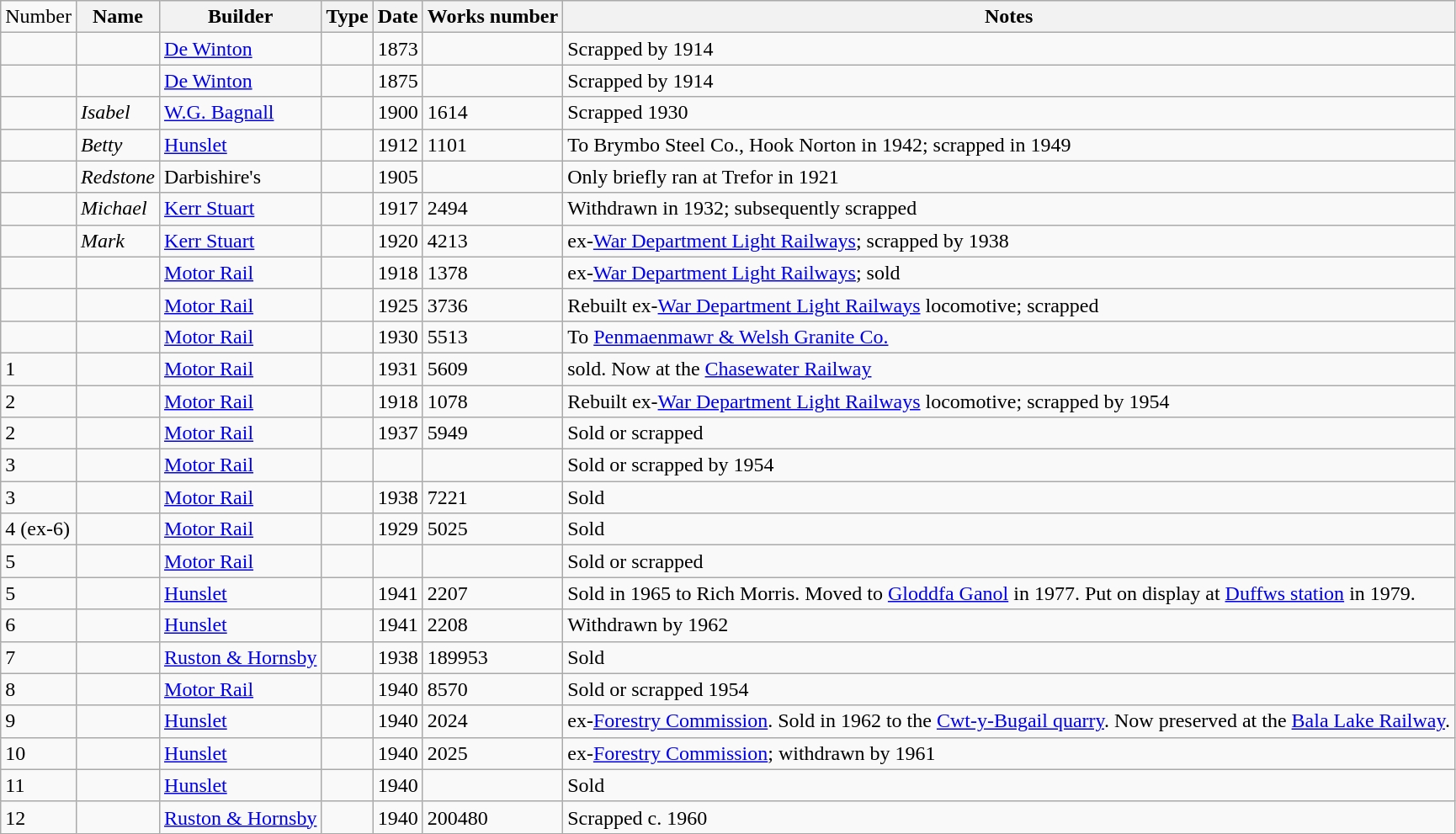<table class="wikitable">
<tr>
<td>Number</td>
<th>Name</th>
<th>Builder</th>
<th>Type</th>
<th>Date</th>
<th>Works number</th>
<th>Notes</th>
</tr>
<tr>
<td></td>
<td></td>
<td><a href='#'>De Winton</a></td>
<td></td>
<td>1873</td>
<td></td>
<td>Scrapped by 1914</td>
</tr>
<tr>
<td></td>
<td></td>
<td><a href='#'>De Winton</a></td>
<td></td>
<td>1875</td>
<td></td>
<td>Scrapped by 1914</td>
</tr>
<tr>
<td></td>
<td><em>Isabel</em></td>
<td><a href='#'>W.G. Bagnall</a></td>
<td></td>
<td>1900</td>
<td>1614</td>
<td>Scrapped 1930</td>
</tr>
<tr>
<td></td>
<td><em>Betty</em></td>
<td><a href='#'>Hunslet</a></td>
<td></td>
<td>1912</td>
<td>1101</td>
<td>To Brymbo Steel Co., Hook Norton in 1942; scrapped in 1949</td>
</tr>
<tr>
<td></td>
<td><em>Redstone</em></td>
<td>Darbishire's</td>
<td></td>
<td>1905</td>
<td></td>
<td>Only briefly ran at Trefor in 1921</td>
</tr>
<tr>
<td></td>
<td><em>Michael</em></td>
<td><a href='#'>Kerr Stuart</a></td>
<td></td>
<td>1917</td>
<td>2494</td>
<td>Withdrawn in 1932; subsequently scrapped</td>
</tr>
<tr>
<td></td>
<td><em>Mark</em></td>
<td><a href='#'>Kerr Stuart</a></td>
<td></td>
<td>1920</td>
<td>4213</td>
<td>ex-<a href='#'>War Department Light Railways</a>; scrapped by 1938</td>
</tr>
<tr>
<td></td>
<td></td>
<td><a href='#'>Motor Rail</a></td>
<td></td>
<td>1918</td>
<td>1378</td>
<td>ex-<a href='#'>War Department Light Railways</a>; sold</td>
</tr>
<tr>
<td></td>
<td></td>
<td><a href='#'>Motor Rail</a></td>
<td></td>
<td>1925</td>
<td>3736</td>
<td>Rebuilt ex-<a href='#'>War Department Light Railways</a> locomotive; scrapped</td>
</tr>
<tr>
<td></td>
<td></td>
<td><a href='#'>Motor Rail</a></td>
<td></td>
<td>1930</td>
<td>5513</td>
<td>To <a href='#'>Penmaenmawr & Welsh Granite Co.</a></td>
</tr>
<tr>
<td>1</td>
<td></td>
<td><a href='#'>Motor Rail</a></td>
<td></td>
<td>1931</td>
<td>5609</td>
<td>sold. Now at the <a href='#'>Chasewater Railway</a></td>
</tr>
<tr>
<td>2</td>
<td></td>
<td><a href='#'>Motor Rail</a></td>
<td></td>
<td>1918</td>
<td>1078</td>
<td>Rebuilt ex-<a href='#'>War Department Light Railways</a> locomotive; scrapped by 1954</td>
</tr>
<tr>
<td>2</td>
<td></td>
<td><a href='#'>Motor Rail</a></td>
<td></td>
<td>1937</td>
<td>5949</td>
<td>Sold or scrapped</td>
</tr>
<tr>
<td>3</td>
<td></td>
<td><a href='#'>Motor Rail</a></td>
<td></td>
<td></td>
<td></td>
<td>Sold or scrapped by 1954</td>
</tr>
<tr>
<td>3</td>
<td></td>
<td><a href='#'>Motor Rail</a></td>
<td></td>
<td>1938</td>
<td>7221</td>
<td>Sold</td>
</tr>
<tr>
<td>4 (ex-6)</td>
<td></td>
<td><a href='#'>Motor Rail</a></td>
<td></td>
<td>1929</td>
<td>5025</td>
<td>Sold</td>
</tr>
<tr>
<td>5</td>
<td></td>
<td><a href='#'>Motor Rail</a></td>
<td></td>
<td></td>
<td></td>
<td>Sold or scrapped</td>
</tr>
<tr>
<td>5</td>
<td></td>
<td><a href='#'>Hunslet</a></td>
<td></td>
<td>1941</td>
<td>2207</td>
<td>Sold in 1965 to Rich Morris. Moved to <a href='#'>Gloddfa Ganol</a> in 1977. Put on display at <a href='#'>Duffws station</a> in 1979.</td>
</tr>
<tr>
<td>6</td>
<td></td>
<td><a href='#'>Hunslet</a></td>
<td></td>
<td>1941</td>
<td>2208</td>
<td>Withdrawn by 1962</td>
</tr>
<tr>
<td>7</td>
<td></td>
<td><a href='#'>Ruston & Hornsby</a></td>
<td></td>
<td>1938</td>
<td>189953</td>
<td>Sold</td>
</tr>
<tr>
<td>8</td>
<td></td>
<td><a href='#'>Motor Rail</a></td>
<td></td>
<td>1940</td>
<td>8570</td>
<td>Sold or scrapped 1954</td>
</tr>
<tr>
<td>9</td>
<td></td>
<td><a href='#'>Hunslet</a></td>
<td></td>
<td>1940</td>
<td>2024</td>
<td>ex-<a href='#'>Forestry Commission</a>. Sold in 1962 to the <a href='#'>Cwt-y-Bugail quarry</a>. Now preserved at the <a href='#'>Bala Lake Railway</a>.</td>
</tr>
<tr>
<td>10</td>
<td></td>
<td><a href='#'>Hunslet</a></td>
<td></td>
<td>1940</td>
<td>2025</td>
<td>ex-<a href='#'>Forestry Commission</a>; withdrawn by 1961</td>
</tr>
<tr>
<td>11</td>
<td></td>
<td><a href='#'>Hunslet</a></td>
<td></td>
<td>1940</td>
<td></td>
<td>Sold</td>
</tr>
<tr>
<td>12</td>
<td></td>
<td><a href='#'>Ruston & Hornsby</a></td>
<td></td>
<td>1940</td>
<td>200480</td>
<td>Scrapped c. 1960</td>
</tr>
</table>
